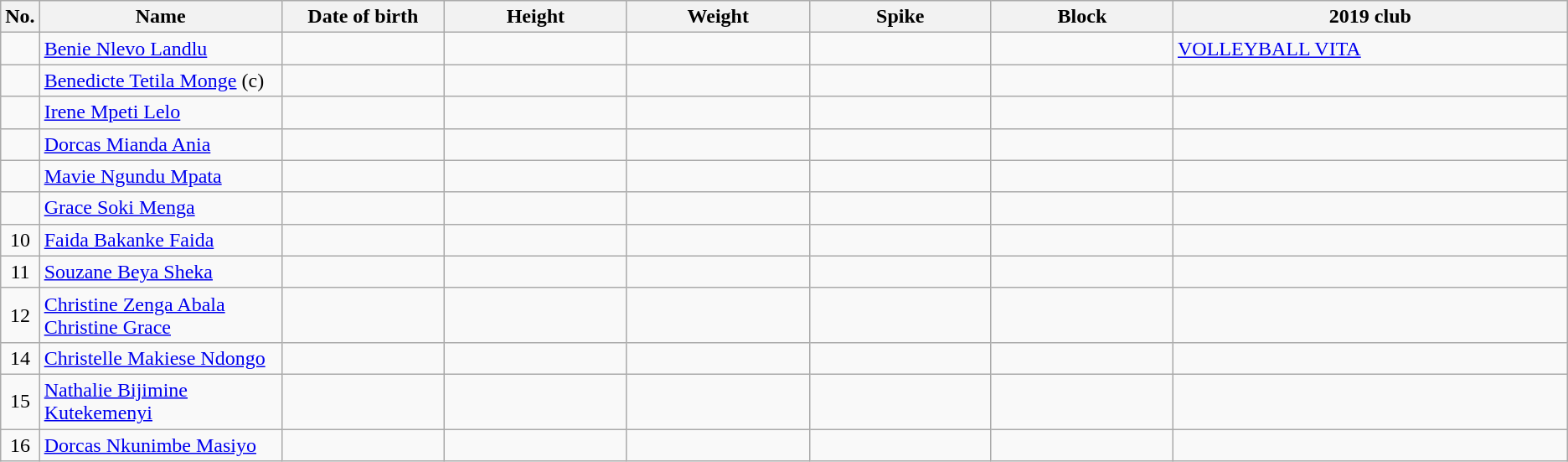<table class="wikitable sortable" style="font-size:100%; text-align:center;">
<tr>
<th>No.</th>
<th style="width:12em">Name</th>
<th style="width:8em">Date of birth</th>
<th style="width:9em">Height</th>
<th style="width:9em">Weight</th>
<th style="width:9em">Spike</th>
<th style="width:9em">Block</th>
<th style="width:20em">2019 club</th>
</tr>
<tr>
<td></td>
<td align=left><a href='#'>Benie Nlevo Landlu</a></td>
<td align=right></td>
<td></td>
<td></td>
<td></td>
<td></td>
<td align=left> <a href='#'>VOLLEYBALL VITA</a></td>
</tr>
<tr>
<td></td>
<td align=left><a href='#'>Benedicte Tetila Monge</a> (c)</td>
<td align=right></td>
<td></td>
<td></td>
<td></td>
<td></td>
<td align=left></td>
</tr>
<tr>
<td></td>
<td align=left><a href='#'>Irene Mpeti Lelo</a></td>
<td align=right></td>
<td></td>
<td></td>
<td></td>
<td></td>
<td align=left></td>
</tr>
<tr>
<td></td>
<td align=left><a href='#'>Dorcas Mianda Ania</a></td>
<td align=right></td>
<td></td>
<td></td>
<td></td>
<td></td>
<td align=left></td>
</tr>
<tr>
<td></td>
<td align=left><a href='#'>Mavie Ngundu Mpata</a></td>
<td align=right></td>
<td></td>
<td></td>
<td></td>
<td></td>
<td align=left></td>
</tr>
<tr>
<td></td>
<td align=left><a href='#'>Grace Soki Menga</a></td>
<td align=right></td>
<td></td>
<td></td>
<td></td>
<td></td>
<td align=left></td>
</tr>
<tr>
<td>10</td>
<td align=left><a href='#'>Faida Bakanke Faida</a></td>
<td align=right></td>
<td></td>
<td></td>
<td></td>
<td></td>
<td align=left></td>
</tr>
<tr>
<td>11</td>
<td align=left><a href='#'>Souzane Beya Sheka</a></td>
<td align=right></td>
<td></td>
<td></td>
<td></td>
<td></td>
<td align=left></td>
</tr>
<tr>
<td>12</td>
<td align=left><a href='#'>Christine Zenga Abala Christine Grace</a></td>
<td align=right></td>
<td></td>
<td></td>
<td></td>
<td></td>
<td align=left></td>
</tr>
<tr>
<td>14</td>
<td align=left><a href='#'>Christelle Makiese Ndongo</a></td>
<td align=right></td>
<td></td>
<td></td>
<td></td>
<td></td>
<td align=left></td>
</tr>
<tr>
<td>15</td>
<td align=left><a href='#'>Nathalie Bijimine Kutekemenyi</a></td>
<td align=right></td>
<td></td>
<td></td>
<td></td>
<td></td>
<td align=left></td>
</tr>
<tr>
<td>16</td>
<td align=left><a href='#'>Dorcas Nkunimbe Masiyo</a></td>
<td align=right></td>
<td></td>
<td></td>
<td></td>
<td></td>
<td align=left></td>
</tr>
</table>
